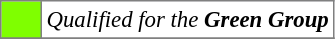<table bgcolor="#f7f8ff" cellpadding="3" cellspacing="0" border="1" style="font-size: 95%; border: gray solid 1px; border-collapse: collapse;text-align:center;">
<tr>
<td style="background: #7fff00;" width="20"></td>
<td bgcolor="#ffffff" align="left"><em>Qualified for the <strong>Green Group<strong><em></td>
</tr>
<tr>
</tr>
</table>
